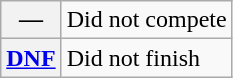<table class="wikitable">
<tr>
<th scope="row">—</th>
<td>Did not compete</td>
</tr>
<tr>
<th scope="row"><a href='#'>DNF</a></th>
<td>Did not finish</td>
</tr>
</table>
